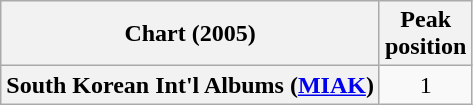<table class="wikitable plainrowheaders" style="text-align:center">
<tr>
<th scope="col">Chart (2005)</th>
<th scope="col">Peak<br>position</th>
</tr>
<tr>
<th scope="row">South Korean Int'l Albums (<a href='#'>MIAK</a>)</th>
<td>1</td>
</tr>
</table>
